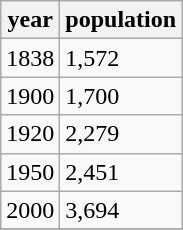<table class="wikitable floatright">
<tr>
<th>year</th>
<th>population</th>
</tr>
<tr>
<td>1838</td>
<td>1,572</td>
</tr>
<tr>
<td>1900</td>
<td>1,700</td>
</tr>
<tr>
<td>1920</td>
<td>2,279</td>
</tr>
<tr>
<td>1950</td>
<td>2,451</td>
</tr>
<tr>
<td>2000</td>
<td>3,694</td>
</tr>
<tr>
</tr>
</table>
